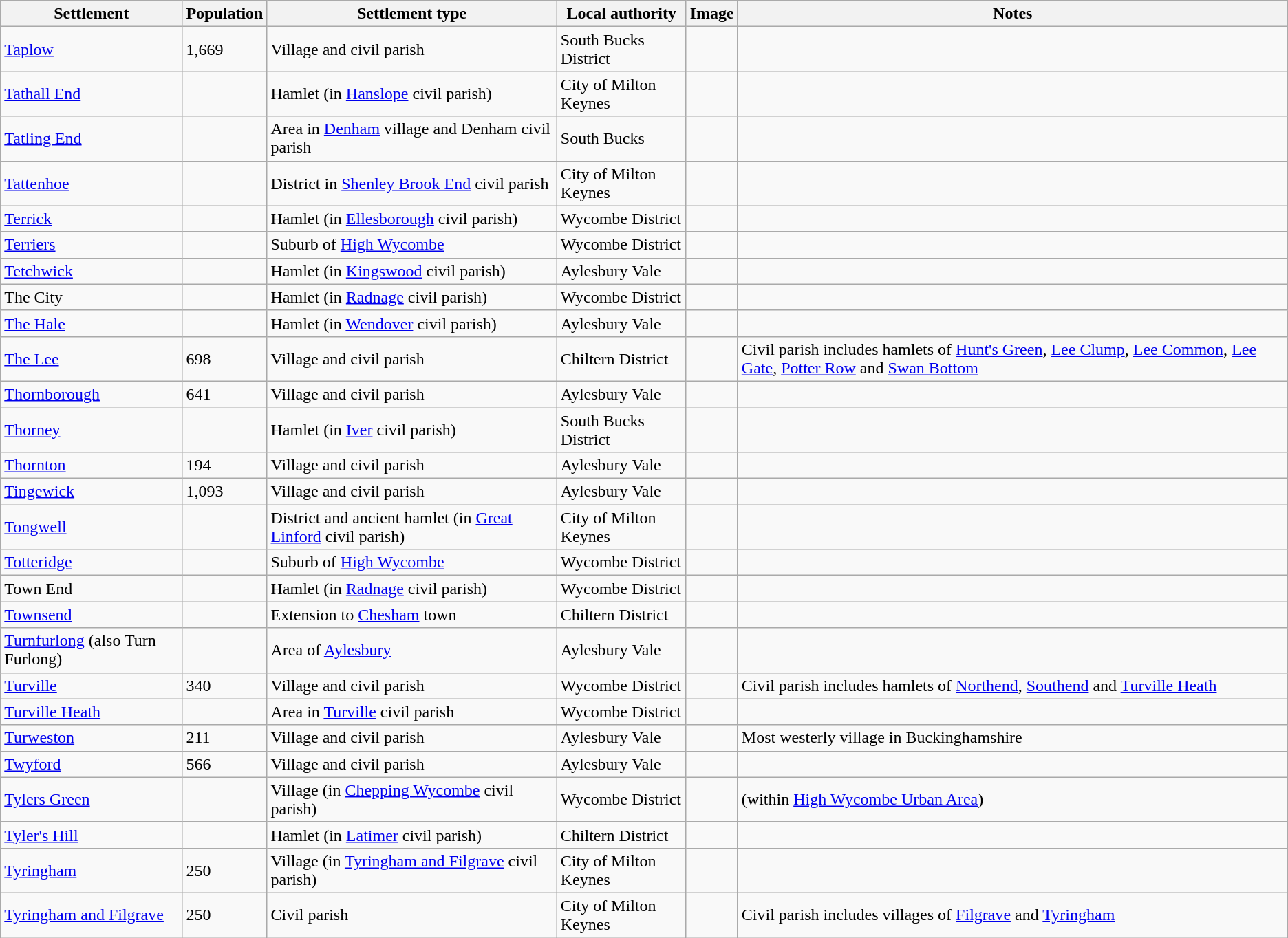<table class="wikitable sortable">
<tr>
<th style="font-weight: bold;">Settlement</th>
<th style="font-weight: bold;">Population</th>
<th style="font-weight: bold;">Settlement type</th>
<th style="font-weight: bold;">Local authority</th>
<th style="font-weight: bold;">Image</th>
<th style="font-weight: bold;">Notes</th>
</tr>
<tr>
<td><a href='#'>Taplow</a></td>
<td>1,669</td>
<td>Village and civil parish</td>
<td>South Bucks District</td>
<td></td>
<td></td>
</tr>
<tr>
<td><a href='#'>Tathall End</a></td>
<td></td>
<td>Hamlet (in <a href='#'>Hanslope</a> civil parish)</td>
<td>City of Milton Keynes</td>
<td></td>
<td></td>
</tr>
<tr>
<td><a href='#'>Tatling End</a></td>
<td></td>
<td>Area in <a href='#'>Denham</a> village and Denham civil parish</td>
<td>South Bucks</td>
<td></td>
<td></td>
</tr>
<tr>
<td><a href='#'>Tattenhoe</a></td>
<td></td>
<td>District in <a href='#'>Shenley Brook End</a> civil parish</td>
<td>City of Milton Keynes</td>
<td></td>
<td></td>
</tr>
<tr>
<td><a href='#'>Terrick</a></td>
<td></td>
<td>Hamlet (in <a href='#'>Ellesborough</a> civil parish)</td>
<td>Wycombe District</td>
<td></td>
<td></td>
</tr>
<tr>
<td><a href='#'>Terriers</a></td>
<td></td>
<td>Suburb of <a href='#'>High Wycombe</a></td>
<td>Wycombe District</td>
<td></td>
<td></td>
</tr>
<tr>
<td><a href='#'>Tetchwick</a></td>
<td></td>
<td>Hamlet (in <a href='#'>Kingswood</a> civil parish)</td>
<td>Aylesbury Vale</td>
<td></td>
<td></td>
</tr>
<tr>
<td>The City</td>
<td></td>
<td>Hamlet (in <a href='#'>Radnage</a> civil parish)</td>
<td>Wycombe District</td>
<td></td>
<td></td>
</tr>
<tr>
<td><a href='#'>The Hale</a></td>
<td></td>
<td>Hamlet (in <a href='#'>Wendover</a> civil parish)</td>
<td>Aylesbury Vale</td>
<td></td>
<td></td>
</tr>
<tr>
<td><a href='#'>The Lee</a></td>
<td>698</td>
<td>Village and civil parish</td>
<td>Chiltern District</td>
<td></td>
<td>Civil parish includes hamlets of <a href='#'>Hunt's Green</a>, <a href='#'>Lee Clump</a>, <a href='#'>Lee Common</a>, <a href='#'>Lee Gate</a>, <a href='#'>Potter Row</a> and <a href='#'>Swan Bottom</a></td>
</tr>
<tr>
<td><a href='#'>Thornborough</a></td>
<td>641</td>
<td>Village and civil parish</td>
<td>Aylesbury Vale</td>
<td></td>
<td></td>
</tr>
<tr>
<td><a href='#'>Thorney</a></td>
<td></td>
<td>Hamlet (in <a href='#'>Iver</a> civil parish)</td>
<td>South Bucks District</td>
<td></td>
<td></td>
</tr>
<tr>
<td><a href='#'>Thornton</a></td>
<td>194</td>
<td>Village and civil parish</td>
<td>Aylesbury Vale</td>
<td></td>
<td></td>
</tr>
<tr>
<td><a href='#'>Tingewick</a></td>
<td>1,093</td>
<td>Village and civil parish</td>
<td>Aylesbury Vale</td>
<td></td>
<td></td>
</tr>
<tr>
<td><a href='#'>Tongwell</a></td>
<td></td>
<td>District and ancient hamlet (in <a href='#'>Great Linford</a> civil parish)</td>
<td>City of Milton Keynes</td>
<td></td>
<td></td>
</tr>
<tr>
<td><a href='#'>Totteridge</a></td>
<td></td>
<td>Suburb of <a href='#'>High Wycombe</a></td>
<td>Wycombe District</td>
<td></td>
<td></td>
</tr>
<tr>
<td>Town End</td>
<td></td>
<td>Hamlet (in <a href='#'>Radnage</a> civil parish)</td>
<td>Wycombe District</td>
<td></td>
<td></td>
</tr>
<tr>
<td><a href='#'>Townsend</a></td>
<td></td>
<td>Extension to <a href='#'>Chesham</a> town</td>
<td>Chiltern District</td>
<td></td>
<td></td>
</tr>
<tr>
<td><a href='#'>Turnfurlong</a> (also Turn Furlong)</td>
<td></td>
<td>Area of <a href='#'>Aylesbury</a></td>
<td>Aylesbury Vale</td>
<td></td>
<td></td>
</tr>
<tr>
<td><a href='#'>Turville</a></td>
<td>340</td>
<td>Village and civil parish</td>
<td>Wycombe District</td>
<td></td>
<td>Civil parish includes hamlets of <a href='#'>Northend</a>, <a href='#'>Southend</a> and <a href='#'>Turville Heath</a></td>
</tr>
<tr>
<td><a href='#'>Turville Heath</a></td>
<td></td>
<td>Area in <a href='#'>Turville</a> civil parish</td>
<td>Wycombe District</td>
<td></td>
<td></td>
</tr>
<tr>
<td><a href='#'>Turweston</a></td>
<td>211</td>
<td>Village and civil parish</td>
<td>Aylesbury Vale</td>
<td></td>
<td>Most westerly village in Buckinghamshire</td>
</tr>
<tr>
<td><a href='#'>Twyford</a></td>
<td>566</td>
<td>Village and civil parish</td>
<td>Aylesbury Vale</td>
<td></td>
<td></td>
</tr>
<tr>
<td><a href='#'>Tylers Green</a></td>
<td></td>
<td>Village (in <a href='#'>Chepping Wycombe</a> civil parish)</td>
<td>Wycombe District</td>
<td></td>
<td>(within <a href='#'>High Wycombe Urban Area</a>)</td>
</tr>
<tr>
<td><a href='#'>Tyler's Hill</a></td>
<td></td>
<td>Hamlet (in <a href='#'>Latimer</a> civil parish)</td>
<td>Chiltern District</td>
<td></td>
<td></td>
</tr>
<tr>
<td><a href='#'>Tyringham</a></td>
<td>250</td>
<td>Village (in <a href='#'>Tyringham and Filgrave</a> civil parish)</td>
<td>City of Milton Keynes</td>
<td></td>
<td></td>
</tr>
<tr>
<td><a href='#'>Tyringham and Filgrave</a></td>
<td>250</td>
<td>Civil parish</td>
<td>City of Milton Keynes</td>
<td></td>
<td>Civil parish includes villages of <a href='#'>Filgrave</a> and <a href='#'>Tyringham</a></td>
</tr>
</table>
